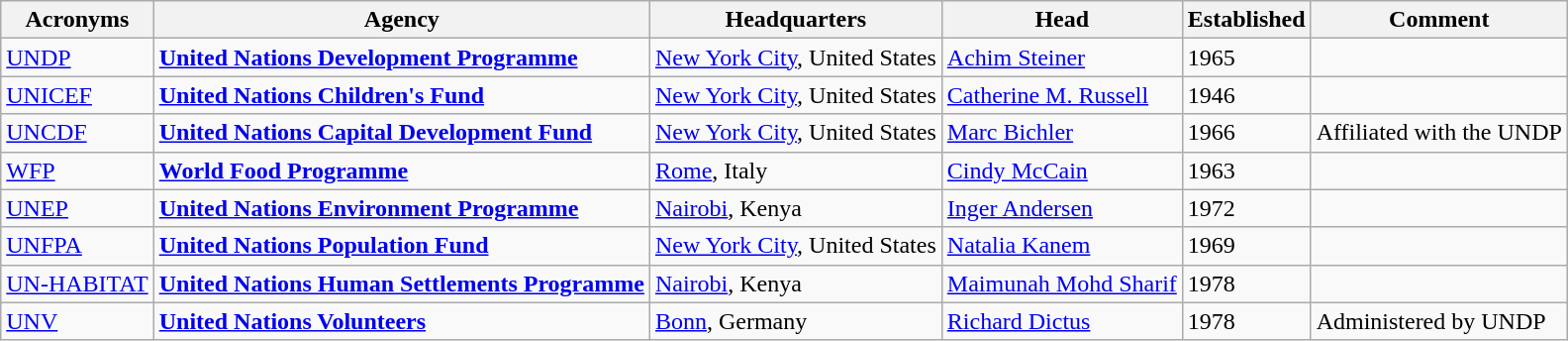<table class="wikitable" style="text-align:left;">
<tr>
<th scope="col">Acronyms</th>
<th scope="col">Agency</th>
<th scope="col">Headquarters</th>
<th scope="col">Head</th>
<th scope="col">Established</th>
<th scope="col">Comment</th>
</tr>
<tr>
<td><a href='#'>UNDP</a></td>
<td scope="row"><strong><a href='#'>United Nations Development Programme</a></strong></td>
<td> <a href='#'>New York City</a>, United States</td>
<td>  <a href='#'>Achim Steiner</a></td>
<td>1965</td>
<td></td>
</tr>
<tr>
<td><a href='#'>UNICEF</a></td>
<td scope="row"><strong><a href='#'>United Nations Children's Fund</a></strong></td>
<td> <a href='#'>New York City</a>, United States</td>
<td> <a href='#'>Catherine M. Russell</a></td>
<td>1946</td>
<td></td>
</tr>
<tr>
<td><a href='#'>UNCDF</a></td>
<td scope="row"><strong><a href='#'>United Nations Capital Development Fund</a></strong></td>
<td> <a href='#'>New York City</a>, United States</td>
<td> <a href='#'>Marc Bichler</a></td>
<td>1966</td>
<td>Affiliated with the UNDP</td>
</tr>
<tr>
<td><a href='#'>WFP</a></td>
<td scope="row"><strong><a href='#'>World Food Programme</a></strong></td>
<td> <a href='#'>Rome</a>, Italy</td>
<td>  <a href='#'>Cindy McCain</a></td>
<td>1963</td>
<td></td>
</tr>
<tr>
<td><a href='#'>UNEP</a></td>
<td scope="row"><strong><a href='#'>United Nations Environment Programme</a></strong></td>
<td> <a href='#'>Nairobi</a>, Kenya</td>
<td>  <a href='#'>Inger Andersen</a></td>
<td>1972</td>
<td></td>
</tr>
<tr>
<td><a href='#'>UNFPA</a></td>
<td scope="row"><strong><a href='#'>United Nations Population Fund</a></strong></td>
<td> <a href='#'>New York City</a>, United States</td>
<td>   <a href='#'>Natalia Kanem</a></td>
<td>1969</td>
<td></td>
</tr>
<tr>
<td><a href='#'>UN-HABITAT</a></td>
<td scope="row"><strong><a href='#'>United Nations Human Settlements Programme</a></strong></td>
<td> <a href='#'>Nairobi</a>, Kenya</td>
<td>  <a href='#'>Maimunah Mohd Sharif</a></td>
<td>1978</td>
<td></td>
</tr>
<tr>
<td><a href='#'>UNV</a></td>
<td scope="row"><strong><a href='#'>United Nations Volunteers</a></strong></td>
<td> <a href='#'>Bonn</a>, Germany</td>
<td>  <a href='#'>Richard Dictus</a></td>
<td>1978</td>
<td>Administered by UNDP</td>
</tr>
</table>
